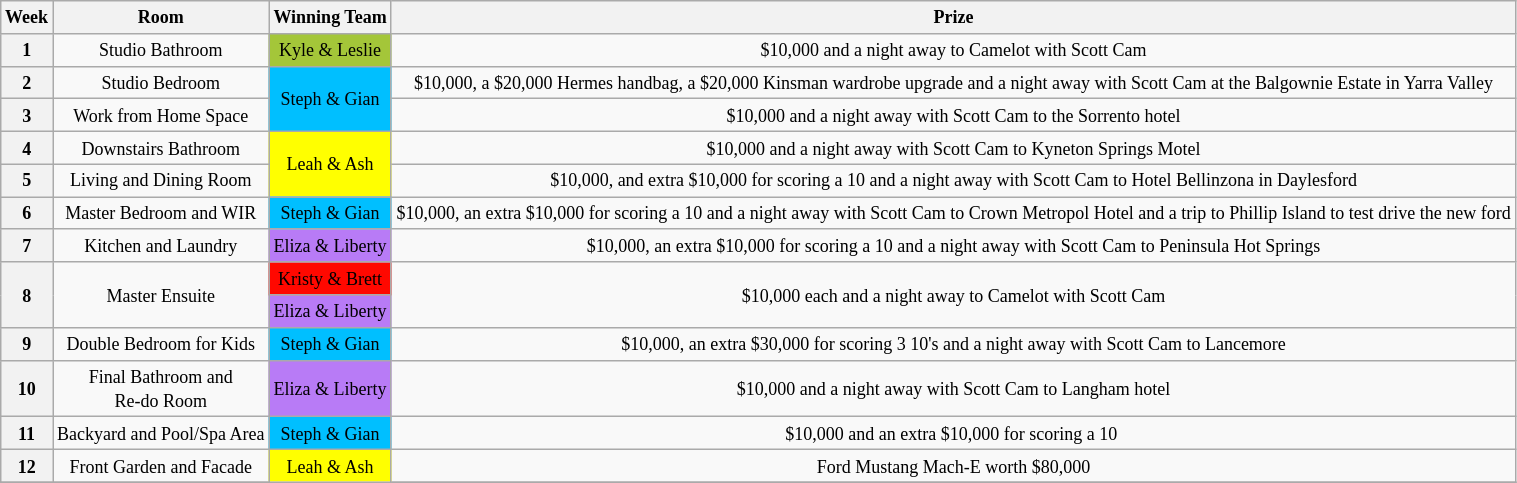<table class="wikitable" style="text-align: center; font-size: 9pt; line-height:16px; width:80%">
<tr>
<th>Week</th>
<th>Room</th>
<th>Winning Team</th>
<th>Prize</th>
</tr>
<tr>
<th>1</th>
<td>Studio Bathroom</td>
<td style="background:#A4C639; color:black;">Kyle & Leslie</td>
<td>$10,000 and a night away to Camelot with Scott Cam</td>
</tr>
<tr>
<th>2</th>
<td>Studio Bedroom</td>
<td rowspan=2 style="background:#00BFFF; color:black;">Steph & Gian</td>
<td>$10,000, a $20,000 Hermes handbag, a $20,000 Kinsman wardrobe upgrade and a night away with Scott Cam at the Balgownie Estate in Yarra Valley</td>
</tr>
<tr>
<th>3</th>
<td>Work from Home Space</td>
<td>$10,000 and a night away with Scott Cam to the Sorrento hotel</td>
</tr>
<tr>
<th>4</th>
<td>Downstairs Bathroom</td>
<td rowspan=2 style="background:yellow; color:black;">Leah & Ash</td>
<td>$10,000 and a night away with Scott Cam to Kyneton Springs Motel</td>
</tr>
<tr>
<th>5</th>
<td>Living and Dining Room</td>
<td>$10,000, and extra $10,000 for scoring a 10 and a night away with Scott Cam to Hotel Bellinzona in Daylesford</td>
</tr>
<tr>
<th>6</th>
<td>Master Bedroom and WIR</td>
<td style="background:#00BFFF; color:black;">Steph & Gian</td>
<td>$10,000, an extra $10,000 for scoring a 10 and a night away with Scott Cam to Crown Metropol Hotel and a trip to Phillip Island to test drive the new ford</td>
</tr>
<tr>
<th>7</th>
<td>Kitchen and Laundry</td>
<td style="background:#B87BF6; color:black;">Eliza & Liberty</td>
<td>$10,000, an extra $10,000 for scoring a 10 and a night away with Scott Cam to Peninsula Hot Springs</td>
</tr>
<tr>
<th rowspan=2>8</th>
<td rowspan=2>Master Ensuite</td>
<td style="background:#FF0800; color:black;">Kristy & Brett</td>
<td rowspan=2>$10,000 each and a night away to Camelot with Scott Cam</td>
</tr>
<tr>
<td style="background:#B87BF6; color:black;">Eliza & Liberty</td>
</tr>
<tr>
<th>9</th>
<td>Double Bedroom for Kids</td>
<td style="background:#00BFFF; color:black;">Steph & Gian</td>
<td>$10,000, an extra $30,000 for scoring 3 10's and a night away with Scott Cam to Lancemore</td>
</tr>
<tr>
<th>10</th>
<td>Final Bathroom and<br>Re-do Room</td>
<td style="background:#B87BF6; color:black;">Eliza & Liberty</td>
<td>$10,000 and a night away with Scott Cam to Langham hotel</td>
</tr>
<tr>
<th>11</th>
<td>Backyard and Pool/Spa Area</td>
<td style="background:#00BFFF; color:black;">Steph & Gian</td>
<td>$10,000 and an extra $10,000 for scoring a 10 </td>
</tr>
<tr>
<th>12</th>
<td>Front Garden and Facade</td>
<td rowspan=2 style="background:yellow; color:black;">Leah & Ash</td>
<td>Ford Mustang Mach-E worth $80,000</td>
</tr>
<tr>
</tr>
</table>
